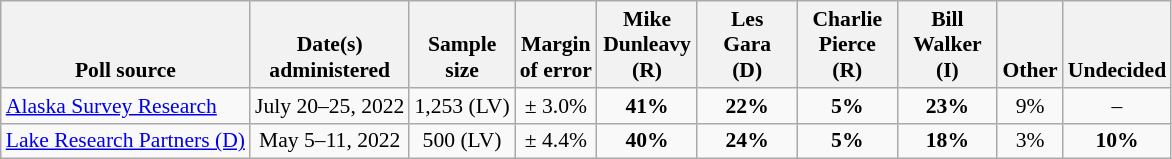<table class="wikitable" style="font-size:90%;text-align:center;">
<tr valign=bottom>
<th>Poll source</th>
<th>Date(s)<br>administered</th>
<th>Sample<br>size</th>
<th>Margin<br>of error</th>
<th style="width:60px;">Mike<br>Dunleavy<br>(R)</th>
<th style="width:60px;">Les<br>Gara<br>(D)</th>
<th style="width:60px;">Charlie<br>Pierce<br>(R)</th>
<th style="width:60px;">Bill<br>Walker<br>(I)</th>
<th>Other</th>
<th>Undecided</th>
</tr>
<tr>
<td style="text-align:left;"><a href='#'>Alaska Survey Research</a></td>
<td>July 20–25, 2022</td>
<td>1,253 (LV)</td>
<td>± 3.0%</td>
<td><strong>41%</strong></td>
<td><strong>22%</strong></td>
<td><strong>5%</strong></td>
<td><strong>23%</strong></td>
<td>9%</td>
<td>–</td>
</tr>
<tr>
<td style="text-align:left;"><a href='#'>Lake Research Partners (D)</a></td>
<td>May 5–11, 2022</td>
<td>500 (LV)</td>
<td>± 4.4%</td>
<td><strong>40%</strong></td>
<td><strong>24%</strong></td>
<td><strong>5%</strong></td>
<td><strong>18%</strong></td>
<td>3%</td>
<td><strong>10%</strong></td>
</tr>
</table>
